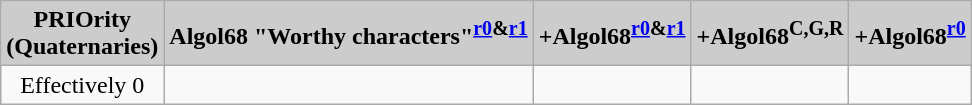<table class="wikitable">
<tr>
<th style="background:#ccc;"><strong>PRIO</strong>rity<br>(Quaternaries)</th>
<th style="background:#ccc;">Algol68 "Worthy characters"<sup><a href='#'>r0</a>&<a href='#'>r1</a></sup></th>
<th style="background:#ccc;">+Algol68<sup><a href='#'>r0</a>&<a href='#'>r1</a></sup></th>
<th style="background:#ccc;">+Algol68<sup>C,G,R</sup></th>
<th style="background:#ccc;">+Algol68<sup><a href='#'>r0</a></sup></th>
</tr>
<tr>
<td ALIGN=CENTER>Effectively 0</td>
<td></td>
<td></td>
<td></td>
<td></td>
</tr>
</table>
